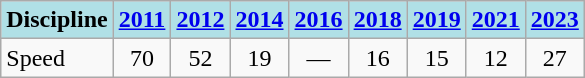<table class="wikitable" style="text-align: center;">
<tr>
<th style="background: #b0e0e6;">Discipline</th>
<th style="background: #b0e0e6;"><a href='#'>2011</a></th>
<th style="background: #b0e0e6;"><a href='#'>2012</a></th>
<th style="background: #b0e0e6;"><a href='#'>2014</a></th>
<th style="background: #b0e0e6;"><a href='#'>2016</a></th>
<th style="background: #b0e0e6;"><a href='#'>2018</a></th>
<th style="background: #b0e0e6;"><a href='#'>2019</a></th>
<th style="background: #b0e0e6;"><a href='#'>2021</a></th>
<th style="background: #b0e0e6;"><a href='#'>2023</a></th>
</tr>
<tr>
<td align="left">Speed</td>
<td>70</td>
<td>52</td>
<td>19</td>
<td>—</td>
<td>16</td>
<td>15</td>
<td>12</td>
<td>27</td>
</tr>
</table>
